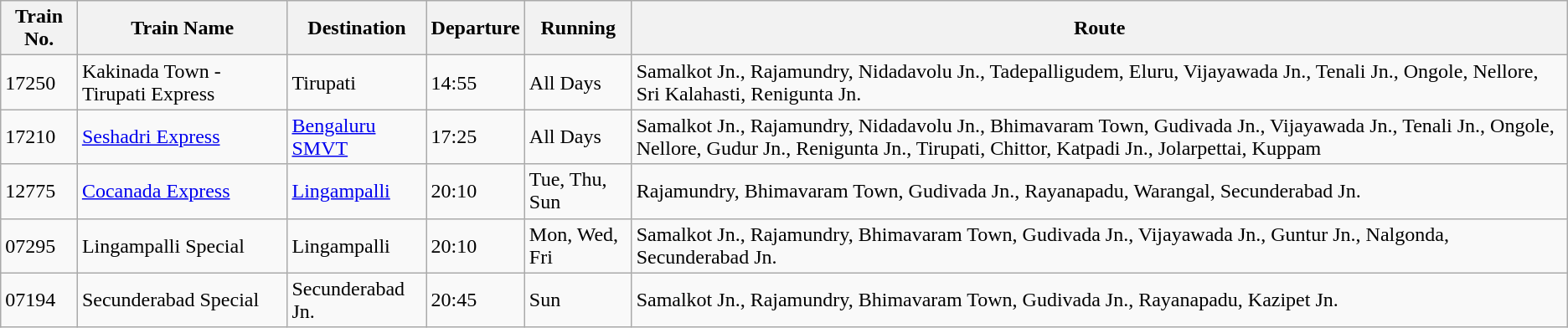<table class="wikitable">
<tr>
<th>Train No.</th>
<th>Train Name</th>
<th>Destination</th>
<th>Departure</th>
<th>Running</th>
<th>Route</th>
</tr>
<tr>
<td>17250</td>
<td>Kakinada Town - Tirupati Express</td>
<td>Tirupati</td>
<td>14:55</td>
<td>All Days</td>
<td>Samalkot Jn., Rajamundry, Nidadavolu Jn., Tadepalligudem, Eluru, Vijayawada Jn., Tenali Jn., Ongole, Nellore, Sri Kalahasti, Renigunta Jn.</td>
</tr>
<tr>
<td>17210</td>
<td><a href='#'>Seshadri Express</a></td>
<td><a href='#'>Bengaluru SMVT</a></td>
<td>17:25</td>
<td>All Days</td>
<td>Samalkot Jn., Rajamundry, Nidadavolu Jn., Bhimavaram Town, Gudivada Jn., Vijayawada Jn., Tenali Jn., Ongole, Nellore, Gudur Jn., Renigunta Jn., Tirupati, Chittor, Katpadi Jn., Jolarpettai, Kuppam</td>
</tr>
<tr>
<td>12775</td>
<td><a href='#'>Cocanada Express</a></td>
<td><a href='#'>Lingampalli</a></td>
<td>20:10</td>
<td>Tue, Thu, Sun</td>
<td>Rajamundry, Bhimavaram Town, Gudivada Jn., Rayanapadu, Warangal, Secunderabad Jn.</td>
</tr>
<tr>
<td>07295</td>
<td>Lingampalli Special</td>
<td>Lingampalli</td>
<td>20:10</td>
<td>Mon, Wed, Fri</td>
<td>Samalkot Jn., Rajamundry, Bhimavaram Town, Gudivada Jn., Vijayawada Jn., Guntur Jn., Nalgonda, Secunderabad Jn.</td>
</tr>
<tr>
<td>07194</td>
<td>Secunderabad Special</td>
<td>Secunderabad Jn.</td>
<td>20:45</td>
<td>Sun</td>
<td>Samalkot Jn., Rajamundry, Bhimavaram Town, Gudivada Jn., Rayanapadu, Kazipet Jn.</td>
</tr>
</table>
